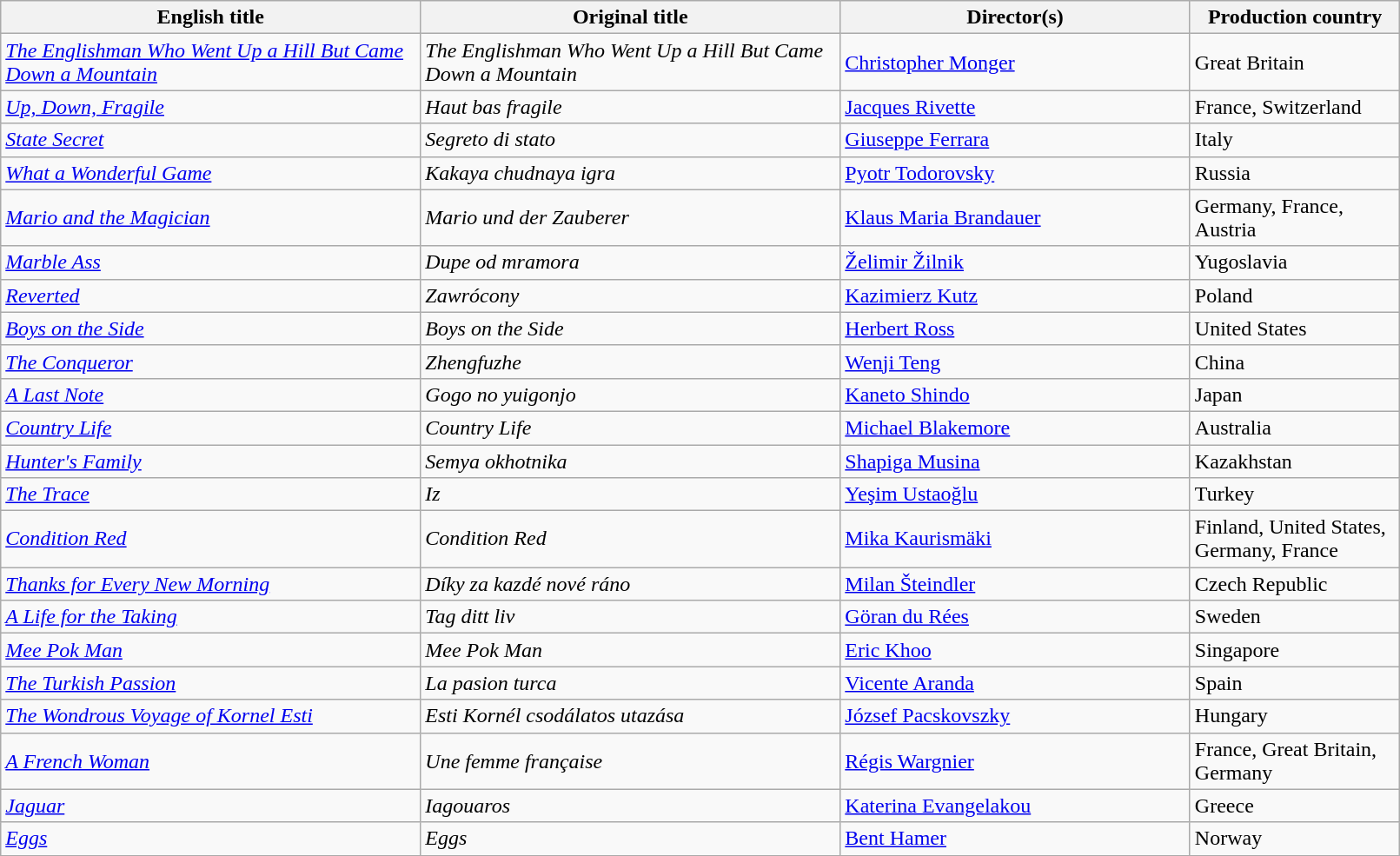<table class="sortable wikitable" width="85%" cellpadding="5">
<tr>
<th width="30%">English title</th>
<th width="30%">Original title</th>
<th width="25%">Director(s)</th>
<th width="15%">Production country</th>
</tr>
<tr>
<td><em><a href='#'>The Englishman Who Went Up a Hill But Came Down a Mountain</a></em></td>
<td><em>The Englishman Who Went Up a Hill But Came Down a Mountain</em></td>
<td><a href='#'>Christopher Monger</a></td>
<td>Great Britain</td>
</tr>
<tr>
<td><em><a href='#'>Up, Down, Fragile</a></em></td>
<td><em>Haut bas fragile</em></td>
<td><a href='#'>Jacques Rivette</a></td>
<td>France, Switzerland</td>
</tr>
<tr>
<td><em><a href='#'>State Secret</a></em></td>
<td><em>Segreto di stato</em></td>
<td><a href='#'>Giuseppe Ferrara</a></td>
<td>Italy</td>
</tr>
<tr>
<td><em><a href='#'>What a Wonderful Game</a></em></td>
<td><em>Kakaya chudnaya igra</em></td>
<td><a href='#'>Pyotr Todorovsky</a></td>
<td>Russia</td>
</tr>
<tr>
<td><em><a href='#'>Mario and the Magician</a></em></td>
<td><em>Mario und der Zauberer</em></td>
<td><a href='#'>Klaus Maria Brandauer</a></td>
<td>Germany, France, Austria</td>
</tr>
<tr>
<td><em><a href='#'>Marble Ass</a></em></td>
<td><em>Dupe od mramora</em></td>
<td><a href='#'>Želimir Žilnik</a></td>
<td>Yugoslavia</td>
</tr>
<tr>
<td><em><a href='#'>Reverted</a></em></td>
<td><em>Zawrócony</em></td>
<td><a href='#'>Kazimierz Kutz</a></td>
<td>Poland</td>
</tr>
<tr>
<td><em><a href='#'>Boys on the Side</a></em></td>
<td><em>Boys on the Side</em></td>
<td><a href='#'>Herbert Ross</a></td>
<td>United States</td>
</tr>
<tr>
<td><em><a href='#'>The Conqueror</a></em></td>
<td><em>Zhengfuzhe</em></td>
<td><a href='#'>Wenji Teng</a></td>
<td>China</td>
</tr>
<tr>
<td><em><a href='#'>A Last Note</a></em></td>
<td><em>Gogo no yuigonjo</em></td>
<td><a href='#'>Kaneto Shindo</a></td>
<td>Japan</td>
</tr>
<tr>
<td><em><a href='#'>Country Life</a></em></td>
<td><em>Country Life</em></td>
<td><a href='#'>Michael Blakemore</a></td>
<td>Australia</td>
</tr>
<tr>
<td><em><a href='#'>Hunter's Family</a></em></td>
<td><em>Semya okhotnika</em></td>
<td><a href='#'>Shapiga Musina</a></td>
<td>Kazakhstan</td>
</tr>
<tr>
<td><em><a href='#'>The Trace</a></em></td>
<td><em>Iz</em></td>
<td><a href='#'>Yeşim Ustaoğlu</a></td>
<td>Turkey</td>
</tr>
<tr>
<td><em><a href='#'>Condition Red</a></em></td>
<td><em>Condition Red</em></td>
<td><a href='#'>Mika Kaurismäki</a></td>
<td>Finland, United States, Germany, France</td>
</tr>
<tr>
<td><em><a href='#'>Thanks for Every New Morning</a></em></td>
<td><em>Díky za kazdé nové ráno</em></td>
<td><a href='#'>Milan Šteindler</a></td>
<td>Czech Republic</td>
</tr>
<tr>
<td><em><a href='#'>A Life for the Taking</a></em></td>
<td><em>Tag ditt liv</em></td>
<td><a href='#'>Göran du Rées</a></td>
<td>Sweden</td>
</tr>
<tr>
<td><em><a href='#'>Mee Pok Man</a></em></td>
<td><em>Mee Pok Man</em></td>
<td><a href='#'>Eric Khoo</a></td>
<td>Singapore</td>
</tr>
<tr>
<td><em><a href='#'>The Turkish Passion</a></em></td>
<td><em>La pasion turca</em></td>
<td><a href='#'>Vicente Aranda</a></td>
<td>Spain</td>
</tr>
<tr>
<td><em><a href='#'>The Wondrous Voyage of Kornel Esti</a></em></td>
<td><em>Esti Kornél csodálatos utazása</em></td>
<td><a href='#'>József Pacskovszky</a></td>
<td>Hungary</td>
</tr>
<tr>
<td><em><a href='#'>A French Woman</a></em></td>
<td><em>Une femme française</em></td>
<td><a href='#'>Régis Wargnier</a></td>
<td>France, Great Britain, Germany</td>
</tr>
<tr>
<td><em><a href='#'>Jaguar</a></em></td>
<td><em>Iagouaros</em></td>
<td><a href='#'>Katerina Evangelakou</a></td>
<td>Greece</td>
</tr>
<tr>
<td><em><a href='#'>Eggs</a></em></td>
<td><em>Eggs</em></td>
<td><a href='#'>Bent Hamer</a></td>
<td>Norway</td>
</tr>
<tr>
</tr>
</table>
